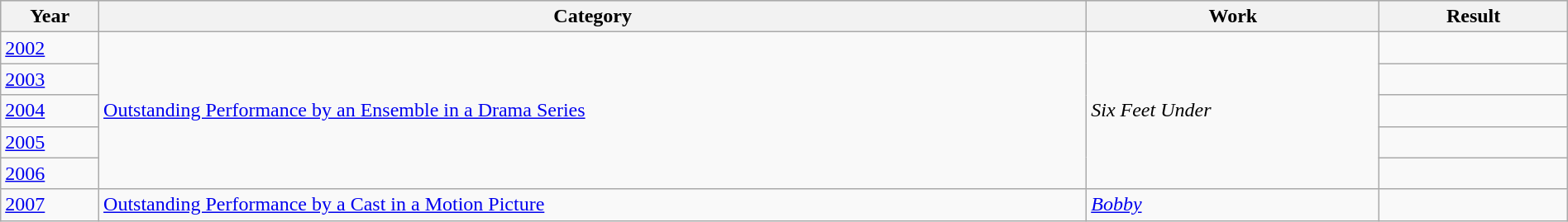<table class="wikitable plainrowheaders sortable" style="width:100%;">
<tr style="background:#ccc; text-align:center;">
<th scope="col" with=2%>Year</th>
<th scope="col" style="min-width: 140px; max-width: 165px;">Category</th>
<th scope="col" style="min-width: 110px; max-width: 120px;">Work</th>
<th scope="col" width=12%>Result</th>
</tr>
<tr>
<td><a href='#'>2002</a></td>
<td rowspan="5"><a href='#'>Outstanding Performance by an Ensemble in a Drama Series</a></td>
<td rowspan="5"><em>Six Feet Under</em></td>
<td></td>
</tr>
<tr>
<td><a href='#'>2003</a></td>
<td></td>
</tr>
<tr>
<td><a href='#'>2004</a></td>
<td></td>
</tr>
<tr>
<td><a href='#'>2005</a></td>
<td></td>
</tr>
<tr>
<td><a href='#'>2006</a></td>
<td></td>
</tr>
<tr>
<td><a href='#'>2007</a></td>
<td><a href='#'>Outstanding Performance by a Cast in a Motion Picture</a></td>
<td><em><a href='#'>Bobby</a></em></td>
<td></td>
</tr>
</table>
